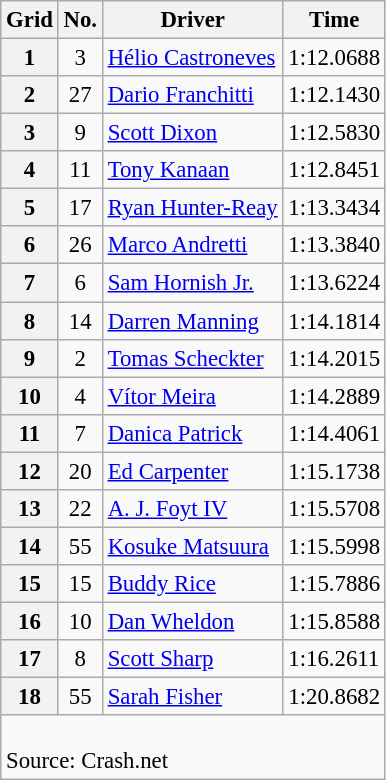<table class="wikitable" style="font-size: 95%">
<tr>
<th scope="col">Grid</th>
<th scope="col">No.</th>
<th scope="col">Driver</th>
<th scope="col">Time</th>
</tr>
<tr>
<th scope="row">1</th>
<td align="center">3</td>
<td><a href='#'>Hélio Castroneves</a></td>
<td>1:12.0688</td>
</tr>
<tr>
<th scope="row">2</th>
<td align="center">27</td>
<td><a href='#'>Dario Franchitti</a></td>
<td>1:12.1430</td>
</tr>
<tr>
<th scope="row">3</th>
<td align="center">9</td>
<td><a href='#'>Scott Dixon</a></td>
<td>1:12.5830</td>
</tr>
<tr>
<th scope="row">4</th>
<td align="center">11</td>
<td><a href='#'>Tony Kanaan</a></td>
<td>1:12.8451</td>
</tr>
<tr>
<th scope="row">5</th>
<td align="center">17</td>
<td><a href='#'>Ryan Hunter-Reay</a></td>
<td>1:13.3434</td>
</tr>
<tr>
<th scope="row">6</th>
<td align="center">26</td>
<td><a href='#'>Marco Andretti</a></td>
<td>1:13.3840</td>
</tr>
<tr>
<th scope="row">7</th>
<td align="center">6</td>
<td><a href='#'>Sam Hornish Jr.</a></td>
<td>1:13.6224</td>
</tr>
<tr>
<th scope="row">8</th>
<td align="center">14</td>
<td><a href='#'>Darren Manning</a></td>
<td>1:14.1814</td>
</tr>
<tr>
<th scope="row">9</th>
<td align="center">2</td>
<td><a href='#'>Tomas Scheckter</a></td>
<td>1:14.2015</td>
</tr>
<tr>
<th scope="row">10</th>
<td align="center">4</td>
<td><a href='#'>Vítor Meira</a></td>
<td>1:14.2889</td>
</tr>
<tr>
<th scope="row">11</th>
<td align="center">7</td>
<td><a href='#'>Danica Patrick</a></td>
<td>1:14.4061</td>
</tr>
<tr>
<th scope="row">12</th>
<td align="center">20</td>
<td><a href='#'>Ed Carpenter</a></td>
<td>1:15.1738</td>
</tr>
<tr>
<th scope="row">13</th>
<td align="center">22</td>
<td><a href='#'>A. J. Foyt IV</a></td>
<td>1:15.5708</td>
</tr>
<tr>
<th scope="row">14</th>
<td align="center">55</td>
<td><a href='#'>Kosuke Matsuura</a></td>
<td>1:15.5998</td>
</tr>
<tr>
<th scope="row">15</th>
<td align="center">15</td>
<td><a href='#'>Buddy Rice</a></td>
<td>1:15.7886</td>
</tr>
<tr>
<th scope="row">16</th>
<td align="center">10</td>
<td><a href='#'>Dan Wheldon</a></td>
<td>1:15.8588</td>
</tr>
<tr>
<th scope="row">17</th>
<td align="center">8</td>
<td><a href='#'>Scott Sharp</a></td>
<td>1:16.2611</td>
</tr>
<tr>
<th scope="row">18</th>
<td align="center">55</td>
<td><a href='#'>Sarah Fisher</a></td>
<td>1:20.8682</td>
</tr>
<tr class="sortbottom">
<td colspan=4><br>Source: Crash.net</td>
</tr>
</table>
